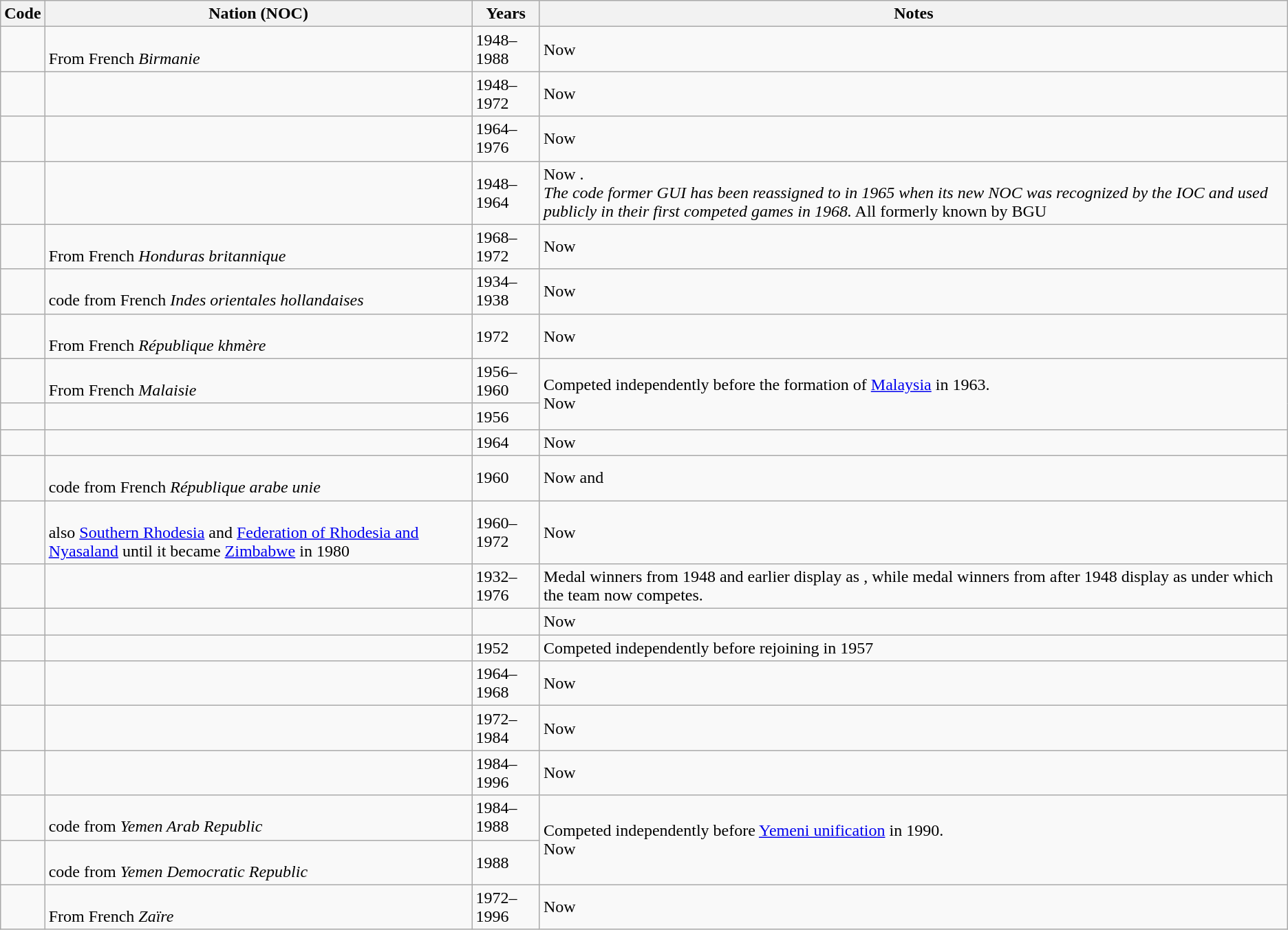<table class="wikitable sortable">
<tr>
<th>Code</th>
<th>Nation (NOC)</th>
<th>Years</th>
<th>Notes</th>
</tr>
<tr>
<td style="text-align:center;"></td>
<td><br>From French <em>Birmanie</em></td>
<td>1948–1988</td>
<td>Now </td>
</tr>
<tr>
<td style="text-align:center;"></td>
<td></td>
<td>1948–1972</td>
<td>Now </td>
</tr>
<tr>
<td style="text-align:center;"></td>
<td></td>
<td>1964–1976</td>
<td>Now </td>
</tr>
<tr>
<td style="text-align:center;"></td>
<td></td>
<td>1948–1964</td>
<td>Now .<br> <em>The code former GUI has been reassigned to  in 1965 when its new NOC was recognized by the IOC and used publicly in their first competed games in 1968.</em> All formerly known by BGU</td>
</tr>
<tr>
<td style="text-align:center;"></td>
<td><br>From French <em>Honduras britannique</em></td>
<td>1968–1972</td>
<td>Now </td>
</tr>
<tr>
<td style="text-align:center;"></td>
<td><br>code from French <em>Indes orientales hollandaises</em></td>
<td>1934–1938</td>
<td>Now </td>
</tr>
<tr>
<td style="text-align:center;"></td>
<td><br>From French <em>République khmère</em></td>
<td>1972</td>
<td>Now </td>
</tr>
<tr>
<td style="text-align:center;"></td>
<td><br>From French <em>Malaisie</em></td>
<td>1956–1960</td>
<td rowspan="2">Competed independently before the formation of <a href='#'>Malaysia</a> in 1963.<br> Now </td>
</tr>
<tr>
<td style="text-align:center;"></td>
<td></td>
<td>1956</td>
</tr>
<tr>
<td style="text-align:center;"></td>
<td></td>
<td>1964</td>
<td>Now </td>
</tr>
<tr>
<td style="text-align:center;"></td>
<td><br>code from French <em>République arabe unie</em></td>
<td>1960</td>
<td colspan=2>Now  and </td>
</tr>
<tr>
<td style="text-align:center;"></td>
<td><br>also <a href='#'>Southern Rhodesia</a> and <a href='#'>Federation of Rhodesia and Nyasaland</a> until it became <a href='#'>Zimbabwe</a> in 1980</td>
<td>1960–1972</td>
<td>Now </td>
</tr>
<tr>
<td style="text-align:center;"></td>
<td></td>
<td>1932–1976</td>
<td>Medal winners from 1948 and earlier display as , while medal winners from after 1948 display as  under which the team now competes.</td>
</tr>
<tr>
<td style="text-align:center;"></td>
<td></td>
<td></td>
<td>Now </td>
</tr>
<tr>
<td style="text-align:center;"></td>
<td></td>
<td>1952</td>
<td>Competed independently before rejoining  in 1957</td>
</tr>
<tr>
<td style="text-align:center;"></td>
<td></td>
<td>1964–1968</td>
<td>Now </td>
</tr>
<tr>
<td style="text-align:center;"></td>
<td></td>
<td>1972–1984</td>
<td>Now </td>
</tr>
<tr>
<td style="text-align:center;"></td>
<td></td>
<td>1984–1996</td>
<td>Now </td>
</tr>
<tr>
<td style="text-align:center;"></td>
<td><br>code from <em>Yemen Arab Republic</em></td>
<td>1984–1988</td>
<td rowspan=2>Competed independently before <a href='#'>Yemeni unification</a> in 1990.<br>Now </td>
</tr>
<tr>
<td style="text-align:center;"></td>
<td><br>code from <em>Yemen Democratic Republic</em></td>
<td>1988</td>
</tr>
<tr>
<td style="text-align:center;"></td>
<td><br>From French <em>Zaïre</em></td>
<td>1972–1996</td>
<td>Now </td>
</tr>
</table>
